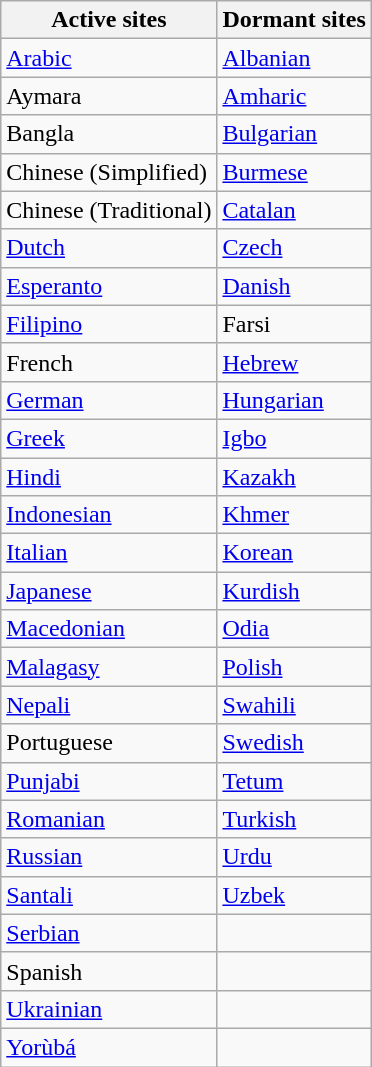<table class="wikitable">
<tr>
<th>Active sites</th>
<th>Dormant sites</th>
</tr>
<tr>
<td><a href='#'>Arabic</a></td>
<td><a href='#'>Albanian</a></td>
</tr>
<tr>
<td>Aymara</td>
<td><a href='#'>Amharic</a></td>
</tr>
<tr>
<td>Bangla</td>
<td><a href='#'>Bulgarian</a></td>
</tr>
<tr>
<td>Chinese (Simplified)</td>
<td><a href='#'>Burmese</a></td>
</tr>
<tr>
<td>Chinese (Traditional)</td>
<td><a href='#'>Catalan</a></td>
</tr>
<tr>
<td><a href='#'>Dutch</a></td>
<td><a href='#'>Czech</a></td>
</tr>
<tr>
<td><a href='#'>Esperanto</a></td>
<td><a href='#'>Danish</a></td>
</tr>
<tr>
<td><a href='#'>Filipino</a></td>
<td>Farsi</td>
</tr>
<tr>
<td>French</td>
<td><a href='#'>Hebrew</a></td>
</tr>
<tr>
<td><a href='#'>German</a></td>
<td><a href='#'>Hungarian</a></td>
</tr>
<tr>
<td><a href='#'>Greek</a></td>
<td><a href='#'>Igbo</a></td>
</tr>
<tr>
<td><a href='#'>Hindi</a></td>
<td><a href='#'>Kazakh</a></td>
</tr>
<tr>
<td><a href='#'>Indonesian</a></td>
<td><a href='#'>Khmer</a></td>
</tr>
<tr>
<td><a href='#'>Italian</a></td>
<td><a href='#'>Korean</a></td>
</tr>
<tr>
<td><a href='#'>Japanese</a></td>
<td><a href='#'>Kurdish</a></td>
</tr>
<tr>
<td><a href='#'>Macedonian</a></td>
<td><a href='#'>Odia</a></td>
</tr>
<tr>
<td><a href='#'>Malagasy</a></td>
<td><a href='#'>Polish</a></td>
</tr>
<tr>
<td><a href='#'>Nepali</a></td>
<td><a href='#'>Swahili</a></td>
</tr>
<tr>
<td>Portuguese</td>
<td><a href='#'>Swedish</a></td>
</tr>
<tr>
<td><a href='#'>Punjabi</a></td>
<td><a href='#'>Tetum</a></td>
</tr>
<tr>
<td><a href='#'>Romanian</a></td>
<td><a href='#'>Turkish</a></td>
</tr>
<tr>
<td><a href='#'>Russian</a></td>
<td><a href='#'>Urdu</a></td>
</tr>
<tr>
<td><a href='#'>Santali</a></td>
<td><a href='#'>Uzbek</a></td>
</tr>
<tr>
<td><a href='#'>Serbian</a></td>
<td></td>
</tr>
<tr>
<td>Spanish</td>
<td></td>
</tr>
<tr>
<td><a href='#'>Ukrainian</a></td>
<td></td>
</tr>
<tr>
<td><a href='#'>Yorùbá</a></td>
<td></td>
</tr>
</table>
